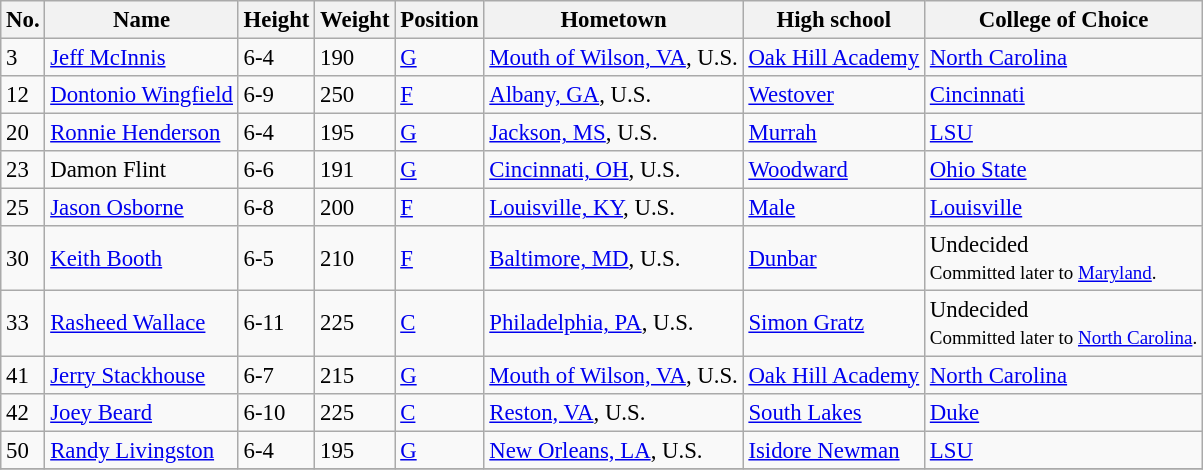<table class="wikitable sortable" style="font-size: 95%;">
<tr>
<th>No.</th>
<th>Name</th>
<th>Height</th>
<th>Weight</th>
<th>Position</th>
<th>Hometown</th>
<th>High school</th>
<th>College of Choice</th>
</tr>
<tr>
<td>3</td>
<td><a href='#'>Jeff McInnis</a></td>
<td>6-4</td>
<td>190</td>
<td><a href='#'>G</a></td>
<td><a href='#'>Mouth of Wilson, VA</a>, U.S.</td>
<td><a href='#'>Oak Hill Academy</a></td>
<td><a href='#'>North Carolina</a></td>
</tr>
<tr>
<td>12</td>
<td><a href='#'>Dontonio Wingfield</a></td>
<td>6-9</td>
<td>250</td>
<td><a href='#'>F</a></td>
<td><a href='#'>Albany, GA</a>, U.S.</td>
<td><a href='#'>Westover</a></td>
<td><a href='#'>Cincinnati</a></td>
</tr>
<tr>
<td>20</td>
<td><a href='#'>Ronnie Henderson</a></td>
<td>6-4</td>
<td>195</td>
<td><a href='#'>G</a></td>
<td><a href='#'>Jackson, MS</a>, U.S.</td>
<td><a href='#'>Murrah</a></td>
<td><a href='#'>LSU</a></td>
</tr>
<tr>
<td>23</td>
<td>Damon Flint</td>
<td>6-6</td>
<td>191</td>
<td><a href='#'>G</a></td>
<td><a href='#'>Cincinnati, OH</a>, U.S.</td>
<td><a href='#'>Woodward</a></td>
<td><a href='#'>Ohio State</a></td>
</tr>
<tr>
<td>25</td>
<td><a href='#'>Jason Osborne</a></td>
<td>6-8</td>
<td>200</td>
<td><a href='#'>F</a></td>
<td><a href='#'>Louisville, KY</a>, U.S.</td>
<td><a href='#'>Male</a></td>
<td><a href='#'>Louisville</a></td>
</tr>
<tr>
<td>30</td>
<td><a href='#'>Keith Booth</a></td>
<td>6-5</td>
<td>210</td>
<td><a href='#'>F</a></td>
<td><a href='#'>Baltimore, MD</a>, U.S.</td>
<td><a href='#'>Dunbar</a></td>
<td>Undecided<br><small>Committed later to <a href='#'>Maryland</a>.</small></td>
</tr>
<tr>
<td>33</td>
<td><a href='#'>Rasheed Wallace</a></td>
<td>6-11</td>
<td>225</td>
<td><a href='#'>C</a></td>
<td><a href='#'>Philadelphia, PA</a>, U.S.</td>
<td><a href='#'>Simon Gratz</a></td>
<td>Undecided<br><small>Committed later to <a href='#'>North Carolina</a>.</small></td>
</tr>
<tr>
<td>41</td>
<td><a href='#'>Jerry Stackhouse</a></td>
<td>6-7</td>
<td>215</td>
<td><a href='#'>G</a></td>
<td><a href='#'>Mouth of Wilson, VA</a>, U.S.</td>
<td><a href='#'>Oak Hill Academy</a></td>
<td><a href='#'>North Carolina</a></td>
</tr>
<tr>
<td>42</td>
<td><a href='#'>Joey Beard</a></td>
<td>6-10</td>
<td>225</td>
<td><a href='#'>C</a></td>
<td><a href='#'>Reston, VA</a>, U.S.</td>
<td><a href='#'>South Lakes</a></td>
<td><a href='#'>Duke</a></td>
</tr>
<tr>
<td>50</td>
<td><a href='#'>Randy Livingston</a></td>
<td>6-4</td>
<td>195</td>
<td><a href='#'>G</a></td>
<td><a href='#'>New Orleans, LA</a>, U.S.</td>
<td><a href='#'>Isidore Newman</a></td>
<td><a href='#'>LSU</a></td>
</tr>
<tr>
</tr>
</table>
